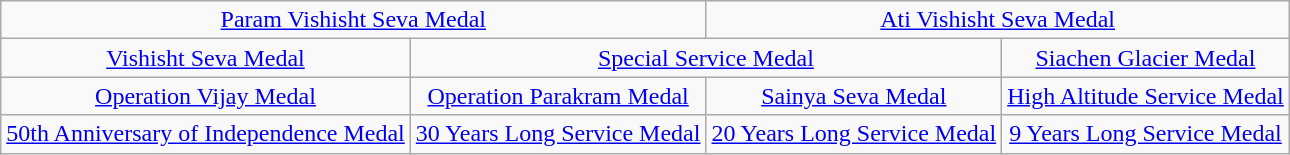<table class="wikitable" style="margin:1em auto; text-align:center;">
<tr>
<td colspan="2"><a href='#'>Param Vishisht Seva Medal</a></td>
<td colspan="2"><a href='#'>Ati Vishisht Seva Medal</a></td>
</tr>
<tr>
<td colspan="1"><a href='#'>Vishisht Seva Medal</a></td>
<td colspan="2"><a href='#'>Special Service Medal</a></td>
<td colspan="1"><a href='#'>Siachen Glacier Medal</a></td>
</tr>
<tr>
<td><a href='#'>Operation Vijay Medal</a></td>
<td><a href='#'>Operation Parakram Medal</a></td>
<td><a href='#'>Sainya Seva Medal</a></td>
<td><a href='#'>High Altitude Service Medal</a></td>
</tr>
<tr>
<td><a href='#'>50th Anniversary of Independence Medal</a></td>
<td><a href='#'>30 Years Long Service Medal</a></td>
<td><a href='#'>20 Years Long Service Medal</a></td>
<td><a href='#'>9 Years Long Service Medal</a></td>
</tr>
</table>
